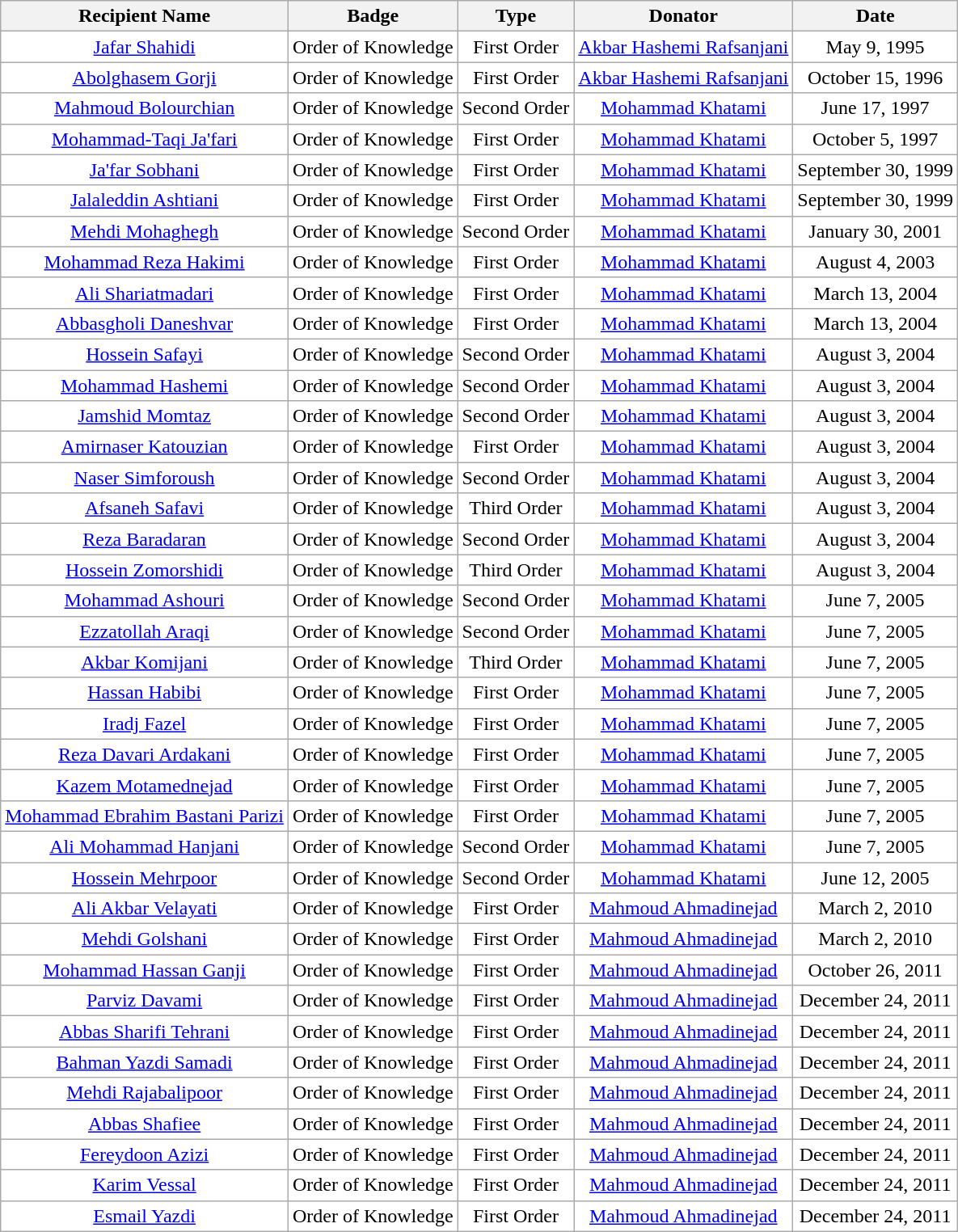<table class="wikitable" style="background:#ffffff; text-align: center; margin: 0em">
<tr>
<th>Recipient Name</th>
<th>Badge</th>
<th>Type</th>
<th>Donator</th>
<th>Date</th>
</tr>
<tr>
<td><a href='#'>Jafar Shahidi</a></td>
<td>Order of Knowledge</td>
<td>First Order</td>
<td><a href='#'>Akbar Hashemi Rafsanjani</a></td>
<td>May 9, 1995</td>
</tr>
<tr>
<td><a href='#'>Abolghasem Gorji</a></td>
<td>Order of Knowledge</td>
<td>First Order</td>
<td><a href='#'>Akbar Hashemi Rafsanjani</a></td>
<td>October 15, 1996</td>
</tr>
<tr>
<td><a href='#'>Mahmoud Bolourchian</a></td>
<td>Order of Knowledge</td>
<td>Second Order</td>
<td><a href='#'>Mohammad Khatami</a></td>
<td>June 17, 1997</td>
</tr>
<tr>
<td><a href='#'>Mohammad-Taqi Ja'fari</a></td>
<td>Order of Knowledge</td>
<td>First Order</td>
<td><a href='#'>Mohammad Khatami</a></td>
<td>October 5, 1997</td>
</tr>
<tr>
<td><a href='#'>Ja'far Sobhani</a></td>
<td>Order of Knowledge</td>
<td>First Order</td>
<td><a href='#'>Mohammad Khatami</a></td>
<td>September 30, 1999</td>
</tr>
<tr>
<td><a href='#'>Jalaleddin Ashtiani</a></td>
<td>Order of Knowledge</td>
<td>First Order</td>
<td><a href='#'>Mohammad Khatami</a></td>
<td>September 30, 1999</td>
</tr>
<tr>
<td><a href='#'>Mehdi Mohaghegh</a></td>
<td>Order of Knowledge</td>
<td>Second Order</td>
<td><a href='#'>Mohammad Khatami</a></td>
<td>January 30, 2001</td>
</tr>
<tr>
<td><a href='#'>Mohammad Reza Hakimi</a></td>
<td>Order of Knowledge</td>
<td>First Order</td>
<td><a href='#'>Mohammad Khatami</a></td>
<td>August 4, 2003</td>
</tr>
<tr>
<td><a href='#'>Ali Shariatmadari</a></td>
<td>Order of Knowledge</td>
<td>First Order</td>
<td><a href='#'>Mohammad Khatami</a></td>
<td>March 13, 2004</td>
</tr>
<tr>
<td><a href='#'>Abbasgholi Daneshvar</a></td>
<td>Order of Knowledge</td>
<td>First Order</td>
<td><a href='#'>Mohammad Khatami</a></td>
<td>March 13, 2004</td>
</tr>
<tr>
<td><a href='#'>Hossein Safayi</a></td>
<td>Order of Knowledge</td>
<td>Second Order</td>
<td><a href='#'>Mohammad Khatami</a></td>
<td>August 3, 2004</td>
</tr>
<tr>
<td><a href='#'>Mohammad Hashemi</a></td>
<td>Order of Knowledge</td>
<td>Second Order</td>
<td><a href='#'>Mohammad Khatami</a></td>
<td>August 3, 2004</td>
</tr>
<tr>
<td><a href='#'>Jamshid Momtaz</a></td>
<td>Order of Knowledge</td>
<td>Second Order</td>
<td><a href='#'>Mohammad Khatami</a></td>
<td>August 3, 2004</td>
</tr>
<tr>
<td><a href='#'>Amirnaser Katouzian</a></td>
<td>Order of Knowledge</td>
<td>First Order</td>
<td><a href='#'>Mohammad Khatami</a></td>
<td>August 3, 2004</td>
</tr>
<tr>
<td><a href='#'>Naser Simforoush</a></td>
<td>Order of Knowledge</td>
<td>Second Order</td>
<td><a href='#'>Mohammad Khatami</a></td>
<td>August 3, 2004</td>
</tr>
<tr>
<td><a href='#'>Afsaneh Safavi</a></td>
<td>Order of Knowledge</td>
<td>Third Order</td>
<td><a href='#'>Mohammad Khatami</a></td>
<td>August 3, 2004</td>
</tr>
<tr>
<td><a href='#'>Reza Baradaran</a></td>
<td>Order of Knowledge</td>
<td>Second Order</td>
<td><a href='#'>Mohammad Khatami</a></td>
<td>August 3, 2004</td>
</tr>
<tr>
<td><a href='#'>Hossein Zomorshidi</a></td>
<td>Order of Knowledge</td>
<td>Third Order</td>
<td><a href='#'>Mohammad Khatami</a></td>
<td>August 3, 2004</td>
</tr>
<tr>
<td><a href='#'>Mohammad Ashouri</a></td>
<td>Order of Knowledge</td>
<td>Second Order</td>
<td><a href='#'>Mohammad Khatami</a></td>
<td>June 7, 2005</td>
</tr>
<tr>
<td><a href='#'>Ezzatollah Araqi</a></td>
<td>Order of Knowledge</td>
<td>Second Order</td>
<td><a href='#'>Mohammad Khatami</a></td>
<td>June 7, 2005</td>
</tr>
<tr>
<td><a href='#'>Akbar Komijani</a></td>
<td>Order of Knowledge</td>
<td>Third Order</td>
<td><a href='#'>Mohammad Khatami</a></td>
<td>June 7, 2005</td>
</tr>
<tr>
<td><a href='#'>Hassan Habibi</a></td>
<td>Order of Knowledge</td>
<td>First Order</td>
<td><a href='#'>Mohammad Khatami</a></td>
<td>June 7, 2005</td>
</tr>
<tr>
<td><a href='#'>Iradj Fazel</a></td>
<td>Order of Knowledge</td>
<td>First Order</td>
<td><a href='#'>Mohammad Khatami</a></td>
<td>June 7, 2005</td>
</tr>
<tr>
<td><a href='#'>Reza Davari Ardakani</a></td>
<td>Order of Knowledge</td>
<td>First Order</td>
<td><a href='#'>Mohammad Khatami</a></td>
<td>June 7, 2005</td>
</tr>
<tr>
<td><a href='#'>Kazem Motamednejad</a></td>
<td>Order of Knowledge</td>
<td>First Order</td>
<td><a href='#'>Mohammad Khatami</a></td>
<td>June 7, 2005</td>
</tr>
<tr>
<td><a href='#'>Mohammad Ebrahim Bastani Parizi</a></td>
<td>Order of Knowledge</td>
<td>First Order</td>
<td><a href='#'>Mohammad Khatami</a></td>
<td>June 7, 2005</td>
</tr>
<tr>
<td><a href='#'>Ali Mohammad Hanjani</a></td>
<td>Order of Knowledge</td>
<td>Second Order</td>
<td><a href='#'>Mohammad Khatami</a></td>
<td>June 7, 2005</td>
</tr>
<tr>
<td><a href='#'>Hossein Mehrpoor</a></td>
<td>Order of Knowledge</td>
<td>Second Order</td>
<td><a href='#'>Mohammad Khatami</a></td>
<td>June 12, 2005</td>
</tr>
<tr>
<td><a href='#'>Ali Akbar Velayati</a></td>
<td>Order of Knowledge</td>
<td>First Order</td>
<td><a href='#'>Mahmoud Ahmadinejad</a></td>
<td>March 2, 2010</td>
</tr>
<tr>
<td><a href='#'>Mehdi Golshani</a></td>
<td>Order of Knowledge</td>
<td>First Order</td>
<td><a href='#'>Mahmoud Ahmadinejad</a></td>
<td>March 2, 2010</td>
</tr>
<tr>
<td><a href='#'>Mohammad Hassan Ganji</a></td>
<td>Order of Knowledge</td>
<td>First Order</td>
<td><a href='#'>Mahmoud Ahmadinejad</a></td>
<td>October 26, 2011</td>
</tr>
<tr>
<td><a href='#'>Parviz Davami</a></td>
<td>Order of Knowledge</td>
<td>First Order</td>
<td><a href='#'>Mahmoud Ahmadinejad</a></td>
<td>December 24, 2011</td>
</tr>
<tr>
<td><a href='#'>Abbas Sharifi Tehrani</a></td>
<td>Order of Knowledge</td>
<td>First Order</td>
<td><a href='#'>Mahmoud Ahmadinejad</a></td>
<td>December 24, 2011</td>
</tr>
<tr>
<td><a href='#'>Bahman Yazdi Samadi</a></td>
<td>Order of Knowledge</td>
<td>First Order</td>
<td><a href='#'>Mahmoud Ahmadinejad</a></td>
<td>December 24, 2011</td>
</tr>
<tr>
<td><a href='#'>Mehdi Rajabalipoor</a></td>
<td>Order of Knowledge</td>
<td>First Order</td>
<td><a href='#'>Mahmoud Ahmadinejad</a></td>
<td>December 24, 2011</td>
</tr>
<tr>
<td><a href='#'>Abbas Shafiee</a></td>
<td>Order of Knowledge</td>
<td>First Order</td>
<td><a href='#'>Mahmoud Ahmadinejad</a></td>
<td>December 24, 2011</td>
</tr>
<tr>
<td><a href='#'>Fereydoon Azizi</a></td>
<td>Order of Knowledge</td>
<td>First Order</td>
<td><a href='#'>Mahmoud Ahmadinejad</a></td>
<td>December 24, 2011</td>
</tr>
<tr>
<td><a href='#'>Karim Vessal</a></td>
<td>Order of Knowledge</td>
<td>First Order</td>
<td><a href='#'>Mahmoud Ahmadinejad</a></td>
<td>December 24, 2011</td>
</tr>
<tr>
<td><a href='#'>Esmail Yazdi</a></td>
<td>Order of Knowledge</td>
<td>First Order</td>
<td><a href='#'>Mahmoud Ahmadinejad</a></td>
<td>December 24, 2011</td>
</tr>
</table>
